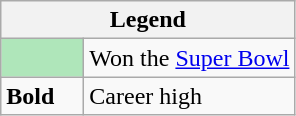<table class="wikitable mw-collapsible">
<tr>
<th colspan="2">Legend</th>
</tr>
<tr>
<td style="background:#afe6ba; width:3em;"></td>
<td>Won the <a href='#'>Super Bowl</a></td>
</tr>
<tr>
<td><strong>Bold</strong></td>
<td>Career high</td>
</tr>
</table>
